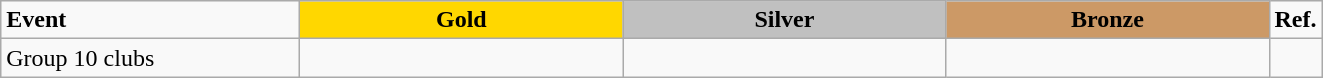<table class="wikitable">
<tr>
<td style="width:12em;"><strong>Event</strong></td>
<td style="text-align:center; background:gold; width:13em;"><strong>Gold</strong></td>
<td style="text-align:center; background:silver; width:13em;"><strong>Silver</strong></td>
<td style="text-align:center; background:#c96; width:13em;"><strong>Bronze</strong></td>
<td style="width:1em;"><strong>Ref.</strong></td>
</tr>
<tr>
<td>Group 10 clubs</td>
<td></td>
<td></td>
<td></td>
<td></td>
</tr>
</table>
